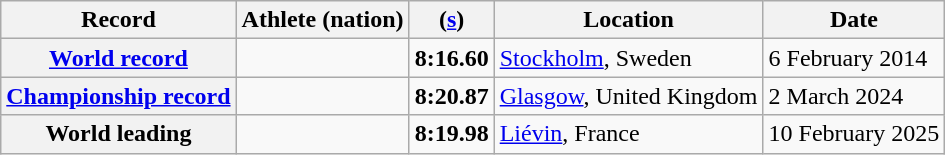<table class="wikitable">
<tr>
<th scope="col">Record</th>
<th scope="col">Athlete (nation)</th>
<th scope="col"> (<a href='#'>s</a>)</th>
<th scope="col">Location</th>
<th scope="col">Date</th>
</tr>
<tr>
<th scope="row"><a href='#'>World record</a></th>
<td></td>
<td align="center"><strong>8:16.60</strong></td>
<td><a href='#'>Stockholm</a>, Sweden</td>
<td>6 February 2014</td>
</tr>
<tr>
<th scope="row"><a href='#'>Championship record</a></th>
<td></td>
<td align="center"><strong>8:20.87</strong></td>
<td><a href='#'>Glasgow</a>, United Kingdom</td>
<td>2 March 2024</td>
</tr>
<tr>
<th scope="row">World leading</th>
<td></td>
<td align="center"><strong>8:19.98</strong></td>
<td><a href='#'>Liévin</a>, France</td>
<td>10 February 2025</td>
</tr>
</table>
